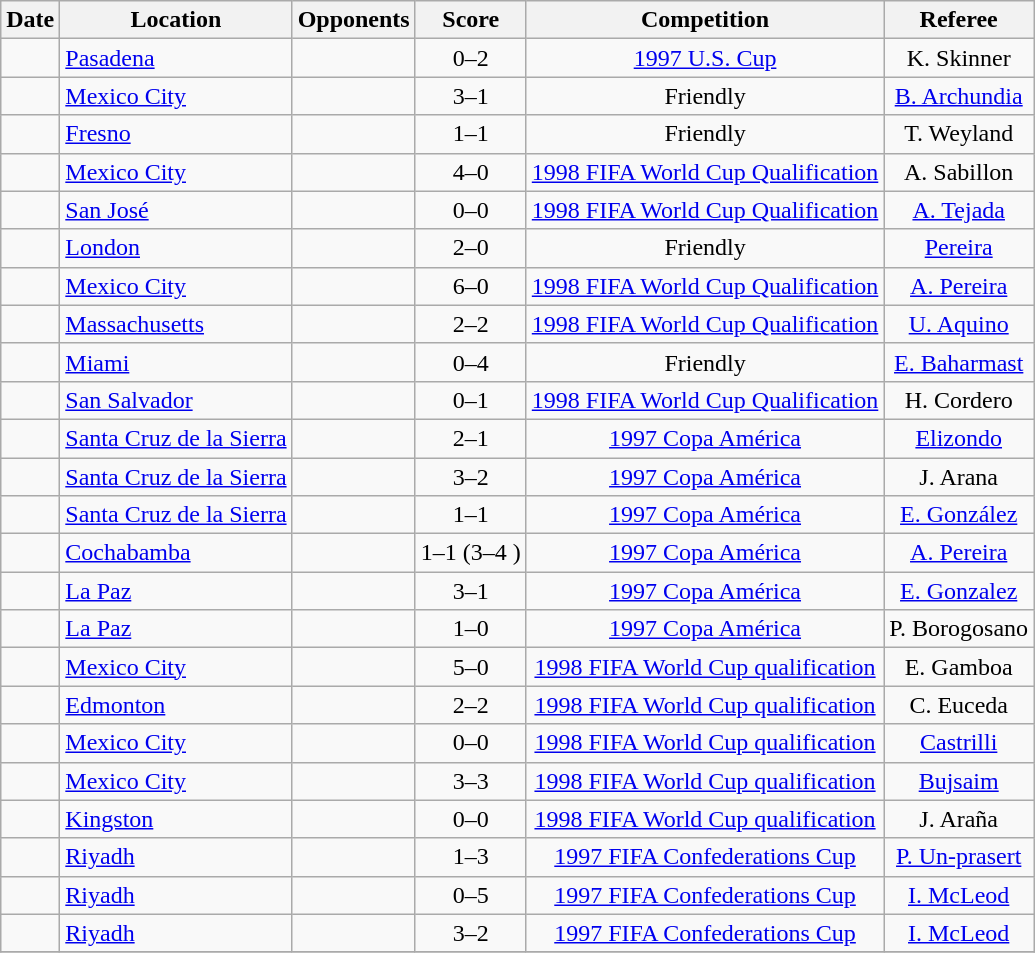<table class="wikitable sortable" style="text-align:center">
<tr>
<th>Date</th>
<th>Location</th>
<th>Opponents</th>
<th>Score</th>
<th>Competition</th>
<th>Referee</th>
</tr>
<tr>
<td></td>
<td align="left"> <a href='#'>Pasadena</a></td>
<td></td>
<td>0–2</td>
<td><a href='#'>1997 U.S. Cup</a></td>
<td> K. Skinner</td>
</tr>
<tr>
<td></td>
<td align="left"> <a href='#'>Mexico City</a></td>
<td></td>
<td>3–1</td>
<td>Friendly</td>
<td> <a href='#'>B. Archundia</a></td>
</tr>
<tr>
<td></td>
<td align="left"> <a href='#'>Fresno</a></td>
<td></td>
<td>1–1</td>
<td>Friendly</td>
<td> T. Weyland</td>
</tr>
<tr>
<td></td>
<td align="left"> <a href='#'>Mexico City</a></td>
<td></td>
<td>4–0</td>
<td><a href='#'>1998 FIFA World Cup Qualification</a></td>
<td> A. Sabillon</td>
</tr>
<tr>
<td></td>
<td align="left"> <a href='#'>San José</a></td>
<td></td>
<td>0–0</td>
<td><a href='#'>1998 FIFA World Cup Qualification</a></td>
<td> <a href='#'>A. Tejada</a></td>
</tr>
<tr>
<td></td>
<td align="left"> <a href='#'>London</a></td>
<td></td>
<td>2–0</td>
<td>Friendly</td>
<td> <a href='#'>Pereira</a></td>
</tr>
<tr>
<td></td>
<td align="left"> <a href='#'>Mexico City</a></td>
<td></td>
<td>6–0</td>
<td><a href='#'>1998 FIFA World Cup Qualification</a></td>
<td> <a href='#'>A. Pereira</a></td>
</tr>
<tr>
<td></td>
<td align="left"> <a href='#'>Massachusetts</a></td>
<td></td>
<td>2–2</td>
<td><a href='#'>1998 FIFA World Cup Qualification</a></td>
<td> <a href='#'>U. Aquino</a></td>
</tr>
<tr>
<td></td>
<td align="left"> <a href='#'>Miami</a></td>
<td></td>
<td>0–4</td>
<td>Friendly</td>
<td> <a href='#'>E. Baharmast</a></td>
</tr>
<tr>
<td></td>
<td align="left"> <a href='#'>San Salvador</a></td>
<td></td>
<td>0–1</td>
<td><a href='#'>1998 FIFA World Cup Qualification</a></td>
<td> H. Cordero</td>
</tr>
<tr>
<td></td>
<td align="left"> <a href='#'>Santa Cruz de la Sierra</a></td>
<td></td>
<td>2–1</td>
<td><a href='#'>1997 Copa América</a></td>
<td> <a href='#'>Elizondo</a></td>
</tr>
<tr>
<td></td>
<td align="left"> <a href='#'>Santa Cruz de la Sierra</a></td>
<td></td>
<td>3–2</td>
<td><a href='#'>1997 Copa América</a></td>
<td> J. Arana</td>
</tr>
<tr>
<td></td>
<td align="left"> <a href='#'>Santa Cruz de la Sierra</a></td>
<td></td>
<td>1–1</td>
<td><a href='#'>1997 Copa América</a></td>
<td> <a href='#'>E. González</a></td>
</tr>
<tr>
<td></td>
<td align="left"> <a href='#'>Cochabamba</a></td>
<td></td>
<td>1–1 (3–4 )</td>
<td><a href='#'>1997 Copa América</a></td>
<td> <a href='#'>A. Pereira</a></td>
</tr>
<tr>
<td></td>
<td align="left"> <a href='#'>La Paz</a></td>
<td></td>
<td>3–1</td>
<td><a href='#'>1997 Copa América</a></td>
<td> <a href='#'>E. Gonzalez</a></td>
</tr>
<tr>
<td></td>
<td align="left"> <a href='#'>La Paz</a></td>
<td></td>
<td>1–0</td>
<td><a href='#'>1997 Copa América</a></td>
<td> P. Borogosano</td>
</tr>
<tr>
<td></td>
<td align="left"> <a href='#'>Mexico City</a></td>
<td></td>
<td>5–0</td>
<td><a href='#'>1998 FIFA World Cup qualification</a></td>
<td> E. Gamboa</td>
</tr>
<tr>
<td></td>
<td align="left"> <a href='#'>Edmonton</a></td>
<td></td>
<td>2–2</td>
<td><a href='#'>1998 FIFA World Cup qualification</a></td>
<td> C. Euceda</td>
</tr>
<tr>
<td></td>
<td align="left"> <a href='#'>Mexico City</a></td>
<td></td>
<td>0–0</td>
<td><a href='#'>1998 FIFA World Cup qualification</a></td>
<td> <a href='#'>Castrilli</a></td>
</tr>
<tr>
<td></td>
<td align="left"> <a href='#'>Mexico City</a></td>
<td></td>
<td>3–3</td>
<td><a href='#'>1998 FIFA World Cup qualification</a></td>
<td> <a href='#'>Bujsaim</a></td>
</tr>
<tr>
<td></td>
<td align="left"> <a href='#'>Kingston</a></td>
<td></td>
<td>0–0</td>
<td><a href='#'>1998 FIFA World Cup qualification</a></td>
<td> J. Araña</td>
</tr>
<tr>
<td></td>
<td align="left"> <a href='#'>Riyadh</a></td>
<td></td>
<td>1–3</td>
<td><a href='#'>1997 FIFA Confederations Cup</a></td>
<td> <a href='#'>P. Un-prasert</a></td>
</tr>
<tr>
<td></td>
<td align="left"> <a href='#'>Riyadh</a></td>
<td></td>
<td>0–5</td>
<td><a href='#'>1997 FIFA Confederations Cup</a></td>
<td> <a href='#'>I. McLeod</a></td>
</tr>
<tr>
<td></td>
<td align="left"> <a href='#'>Riyadh</a></td>
<td></td>
<td>3–2</td>
<td><a href='#'>1997 FIFA Confederations Cup</a></td>
<td> <a href='#'>I. McLeod</a></td>
</tr>
<tr>
</tr>
</table>
